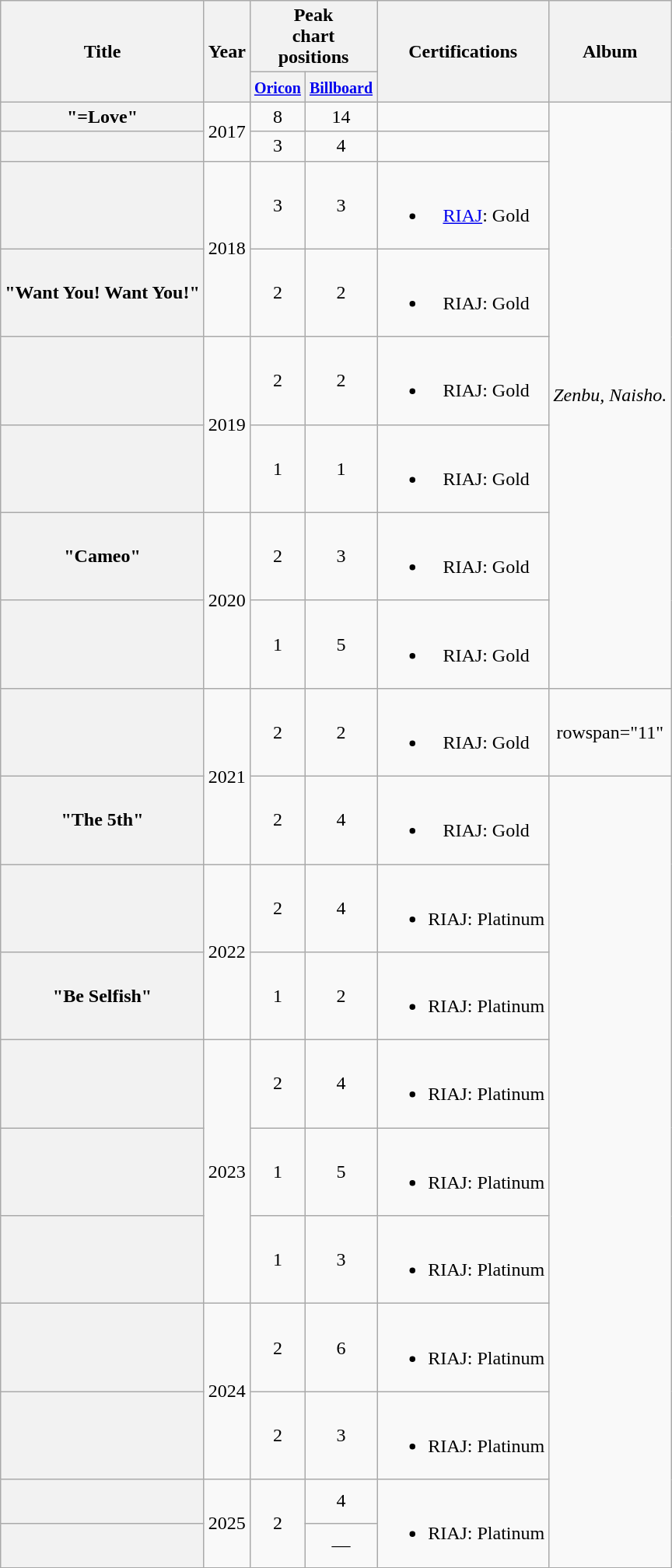<table class="wikitable plainrowheaders" style="text-align:center;">
<tr>
<th scope="col" rowspan="2">Title</th>
<th scope="col" rowspan="2">Year</th>
<th scope="col" colspan="2">Peak <br> chart <br> positions</th>
<th scope="col" rowspan="2">Certifications</th>
<th scope="col" rowspan="2">Album</th>
</tr>
<tr>
<th scope="col" colspan="1"><small><a href='#'>Oricon</a></small></th>
<th scope="col" colspan="1"><small><a href='#'>Billboard</a></small></th>
</tr>
<tr>
<th scope="row">"=Love"</th>
<td rowspan="2">2017</td>
<td>8</td>
<td>14</td>
<td></td>
<td rowspan="8"><em>Zenbu, Naisho.</em></td>
</tr>
<tr>
<th scope="row"></th>
<td>3</td>
<td>4</td>
<td></td>
</tr>
<tr>
<th scope="row"></th>
<td rowspan="2">2018</td>
<td>3</td>
<td>3</td>
<td><br><ul><li><a href='#'>RIAJ</a>: Gold</li></ul></td>
</tr>
<tr>
<th scope="row">"Want You! Want You!"</th>
<td>2</td>
<td>2</td>
<td><br><ul><li>RIAJ: Gold</li></ul></td>
</tr>
<tr>
<th scope="row"></th>
<td rowspan="2">2019</td>
<td>2</td>
<td>2</td>
<td><br><ul><li>RIAJ: Gold</li></ul></td>
</tr>
<tr>
<th scope="row"></th>
<td>1</td>
<td>1</td>
<td><br><ul><li>RIAJ: Gold</li></ul></td>
</tr>
<tr>
<th scope="row">"Cameo"</th>
<td rowspan="2">2020</td>
<td>2</td>
<td>3</td>
<td><br><ul><li>RIAJ: Gold</li></ul></td>
</tr>
<tr>
<th scope="row"></th>
<td>1</td>
<td>5</td>
<td><br><ul><li>RIAJ: Gold</li></ul></td>
</tr>
<tr>
<th scope="row"></th>
<td rowspan="2">2021</td>
<td>2</td>
<td>2</td>
<td><br><ul><li>RIAJ: Gold</li></ul></td>
<td>rowspan="11" </td>
</tr>
<tr>
<th scope="row">"The 5th"</th>
<td>2</td>
<td>4</td>
<td><br><ul><li>RIAJ: Gold</li></ul></td>
</tr>
<tr>
<th scope="row"></th>
<td rowspan="2">2022</td>
<td>2</td>
<td>4</td>
<td><br><ul><li>RIAJ: Platinum</li></ul></td>
</tr>
<tr>
<th scope="row">"Be Selfish"</th>
<td>1</td>
<td>2</td>
<td><br><ul><li>RIAJ: Platinum</li></ul></td>
</tr>
<tr>
<th scope="row"></th>
<td rowspan="3">2023</td>
<td>2</td>
<td>4</td>
<td><br><ul><li>RIAJ: Platinum</li></ul></td>
</tr>
<tr>
<th scope="row"></th>
<td>1</td>
<td>5</td>
<td><br><ul><li>RIAJ: Platinum</li></ul></td>
</tr>
<tr>
<th scope="row"></th>
<td>1</td>
<td>3</td>
<td><br><ul><li>RIAJ: Platinum</li></ul></td>
</tr>
<tr>
<th scope="row"></th>
<td rowspan="2">2024</td>
<td>2</td>
<td>6</td>
<td><br><ul><li>RIAJ: Platinum</li></ul></td>
</tr>
<tr>
<th scope="row"></th>
<td>2</td>
<td>3</td>
<td><br><ul><li>RIAJ: Platinum</li></ul></td>
</tr>
<tr>
<th scope="row"></th>
<td rowspan="2">2025</td>
<td rowspan="2">2</td>
<td>4</td>
<td rowspan="2"><br><ul><li>RIAJ: Platinum</li></ul></td>
</tr>
<tr>
<th scope="row"></th>
<td>—</td>
</tr>
</table>
